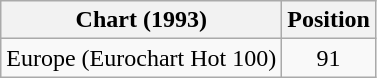<table class="wikitable">
<tr>
<th>Chart (1993)</th>
<th>Position</th>
</tr>
<tr>
<td>Europe (Eurochart Hot 100)</td>
<td align="center">91</td>
</tr>
</table>
